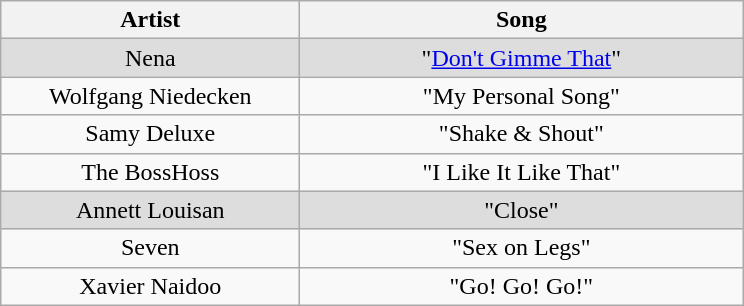<table class="wikitable plainrowheaders" style="text-align:center;" border="1">
<tr>
<th scope="col" rowspan="1" style="width:12em;">Artist</th>
<th scope="col" rowspan="1" style="width:18em;">Song</th>
</tr>
<tr style="background:#ddd;">
<td scope="row">Nena</td>
<td>"<a href='#'>Don't Gimme That</a>"</td>
</tr>
<tr>
<td scope="row">Wolfgang Niedecken</td>
<td>"My Personal Song"</td>
</tr>
<tr>
<td scope="row">Samy Deluxe</td>
<td>"Shake & Shout"</td>
</tr>
<tr>
<td scope="row">The BossHoss</td>
<td>"I Like It Like That"</td>
</tr>
<tr style="background:#ddd;">
<td scope="row">Annett Louisan</td>
<td>"Close"</td>
</tr>
<tr>
<td scope="row">Seven</td>
<td>"Sex on Legs"</td>
</tr>
<tr>
<td scope="row">Xavier Naidoo</td>
<td>"Go! Go! Go!"</td>
</tr>
</table>
